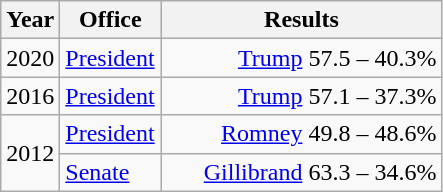<table class=wikitable>
<tr>
<th width="30">Year</th>
<th width="60">Office</th>
<th width="180">Results</th>
</tr>
<tr>
<td>2020</td>
<td><a href='#'>President</a></td>
<td align="right" ><a href='#'>Trump</a> 57.5 – 40.3%</td>
</tr>
<tr>
<td>2016</td>
<td><a href='#'>President</a></td>
<td align="right" ><a href='#'>Trump</a> 57.1 – 37.3%</td>
</tr>
<tr>
<td rowspan="2">2012</td>
<td><a href='#'>President</a></td>
<td align="right" ><a href='#'>Romney</a> 49.8 – 48.6%</td>
</tr>
<tr>
<td><a href='#'>Senate</a></td>
<td align="right" ><a href='#'>Gillibrand</a> 63.3 – 34.6%</td>
</tr>
</table>
